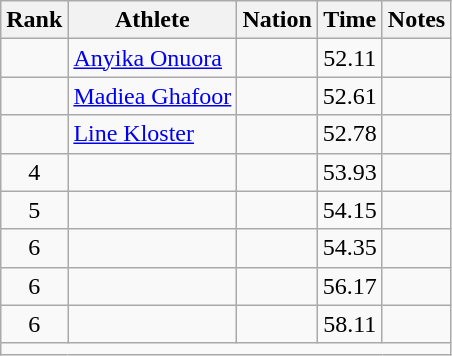<table class="wikitable sortable" style="text-align:center;">
<tr>
<th scope="col" style="width: 10px;">Rank</th>
<th scope="col">Athlete</th>
<th scope="col">Nation</th>
<th scope="col">Time</th>
<th scope="col">Notes</th>
</tr>
<tr>
<td></td>
<td align=left><a href='#'>Anyika Onuora</a></td>
<td align=left></td>
<td>52.11</td>
<td></td>
</tr>
<tr>
<td></td>
<td align=left><a href='#'>Madiea Ghafoor</a></td>
<td align=left></td>
<td>52.61</td>
<td></td>
</tr>
<tr>
<td></td>
<td align=left><a href='#'>Line Kloster</a></td>
<td align=left></td>
<td>52.78</td>
<td></td>
</tr>
<tr>
<td>4</td>
<td align=left></td>
<td align=left></td>
<td>53.93</td>
<td></td>
</tr>
<tr>
<td>5</td>
<td align=left></td>
<td align=left></td>
<td>54.15</td>
<td></td>
</tr>
<tr>
<td>6</td>
<td align=left></td>
<td align=left></td>
<td>54.35</td>
<td></td>
</tr>
<tr>
<td>6</td>
<td align=left></td>
<td align=left></td>
<td>56.17</td>
<td></td>
</tr>
<tr>
<td>6</td>
<td align=left></td>
<td align=left></td>
<td>58.11</td>
<td></td>
</tr>
<tr class="sortbottom">
<td colspan="5"></td>
</tr>
</table>
